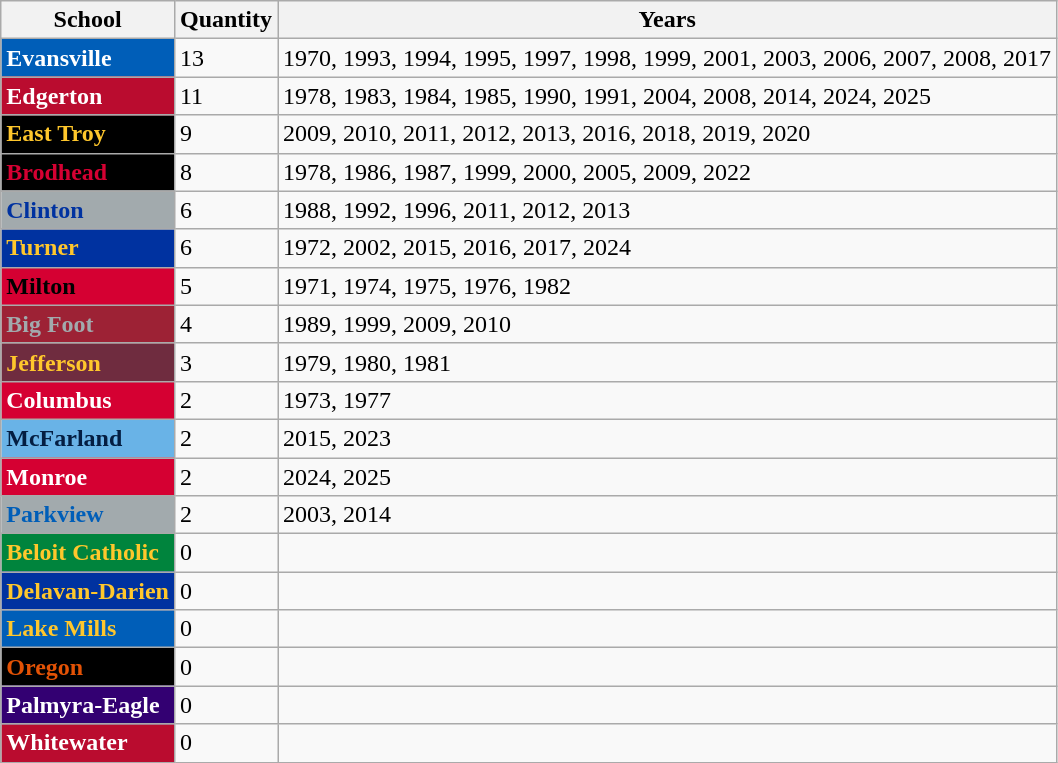<table class="wikitable">
<tr>
<th>School</th>
<th>Quantity</th>
<th>Years</th>
</tr>
<tr>
<td style="background: #005eb8; color: white"><strong>Evansville</strong></td>
<td>13</td>
<td>1970, 1993, 1994, 1995, 1997, 1998, 1999, 2001, 2003, 2006, 2007, 2008, 2017</td>
</tr>
<tr>
<td style="background: #ba0c2f; color: white"><strong>Edgerton</strong></td>
<td>11</td>
<td>1978, 1983, 1984, 1985, 1990, 1991, 2004, 2008, 2014, 2024, 2025</td>
</tr>
<tr>
<td style="background: black; color: #ffc72c"><strong>East Troy</strong></td>
<td>9</td>
<td>2009, 2010, 2011, 2012, 2013, 2016, 2018, 2019, 2020</td>
</tr>
<tr>
<td style="background: black; color: #d50032"><strong>Brodhead</strong></td>
<td>8</td>
<td>1978, 1986, 1987, 1999, 2000, 2005, 2009, 2022</td>
</tr>
<tr>
<td style="background: #a2aaad; color: #0032a0"><strong>Clinton</strong></td>
<td>6</td>
<td>1988, 1992, 1996, 2011, 2012, 2013</td>
</tr>
<tr>
<td style="background: #0032a0; color: #ffc72c"><strong>Turner</strong></td>
<td>6</td>
<td>1972, 2002, 2015, 2016, 2017, 2024</td>
</tr>
<tr>
<td style="background: #d50032; color: black"><strong>Milton</strong></td>
<td>5</td>
<td>1971, 1974, 1975, 1976, 1982</td>
</tr>
<tr>
<td style="background: #9d2235; color: #a2aaad"><strong>Big Foot</strong></td>
<td>4</td>
<td>1989, 1999, 2009, 2010</td>
</tr>
<tr>
<td style="background: #6f2c3f; color: #ffc72c"><strong>Jefferson</strong></td>
<td>3</td>
<td>1979, 1980, 1981</td>
</tr>
<tr>
<td style="background: #d50032; color: white"><strong>Columbus</strong></td>
<td>2</td>
<td>1973, 1977</td>
</tr>
<tr>
<td style="background: #69b3e7; color: #041e42"><strong>McFarland</strong></td>
<td>2</td>
<td>2015, 2023</td>
</tr>
<tr>
<td style="background: #d50032; color: white"><strong>Monroe</strong></td>
<td>2</td>
<td>2024, 2025</td>
</tr>
<tr>
<td style="background: #a2aaad; color: #005eb8"><strong>Parkview</strong></td>
<td>2</td>
<td>2003, 2014</td>
</tr>
<tr>
<td style="background: #00843d; color: #ffc72c"><strong>Beloit Catholic</strong></td>
<td>0</td>
<td></td>
</tr>
<tr>
<td style="background: #0032a0; color: #ffc72c"><strong>Delavan-Darien</strong></td>
<td>0</td>
<td></td>
</tr>
<tr>
<td style="background: #005eb8; color:#ffc72c"><strong>Lake Mills</strong></td>
<td>0</td>
<td></td>
</tr>
<tr>
<td style="background: black; color: #e35205"><strong>Oregon</strong></td>
<td>0</td>
<td></td>
</tr>
<tr>
<td style="background: #330072; color: white"><strong>Palmyra-Eagle</strong></td>
<td>0</td>
<td></td>
</tr>
<tr>
<td style="background: #ba0c2f; color: white"><strong>Whitewater</strong></td>
<td>0</td>
<td></td>
</tr>
</table>
